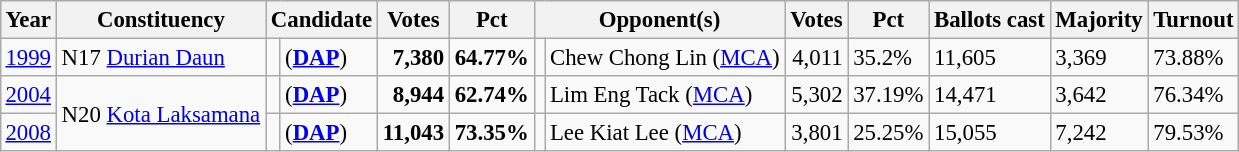<table class="wikitable" style="margin:0.5em ; font-size:95%">
<tr>
<th>Year</th>
<th>Constituency</th>
<th colspan=2>Candidate</th>
<th>Votes</th>
<th>Pct</th>
<th colspan=2>Opponent(s)</th>
<th>Votes</th>
<th>Pct</th>
<th>Ballots cast</th>
<th>Majority</th>
<th>Turnout</th>
</tr>
<tr>
<td><a href='#'>1999</a></td>
<td>N17 <a href='#'>Durian Daun</a></td>
<td></td>
<td> (<a href='#'><strong>DAP</strong></a>)</td>
<td align="right"><strong>7,380</strong></td>
<td><strong>64.77%</strong></td>
<td></td>
<td>Chew Chong Lin (<a href='#'>MCA</a>)</td>
<td align="right">4,011</td>
<td>35.2%</td>
<td>11,605</td>
<td>3,369</td>
<td>73.88%</td>
</tr>
<tr>
<td><a href='#'>2004</a></td>
<td rowspan="2">N20 <a href='#'>Kota Laksamana</a></td>
<td></td>
<td> (<a href='#'><strong>DAP</strong></a>)</td>
<td align="right"><strong>8,944</strong></td>
<td><strong>62.74%</strong></td>
<td></td>
<td>Lim Eng Tack (<a href='#'>MCA</a>)</td>
<td align="right">5,302</td>
<td>37.19%</td>
<td>14,471</td>
<td>3,642</td>
<td>76.34%</td>
</tr>
<tr>
<td><a href='#'>2008</a></td>
<td></td>
<td> (<a href='#'><strong>DAP</strong></a>)</td>
<td align="right"><strong>11,043</strong></td>
<td><strong>73.35%</strong></td>
<td></td>
<td>Lee Kiat Lee (<a href='#'>MCA</a>)</td>
<td align="right">3,801</td>
<td>25.25%</td>
<td>15,055</td>
<td>7,242</td>
<td>79.53%</td>
</tr>
</table>
